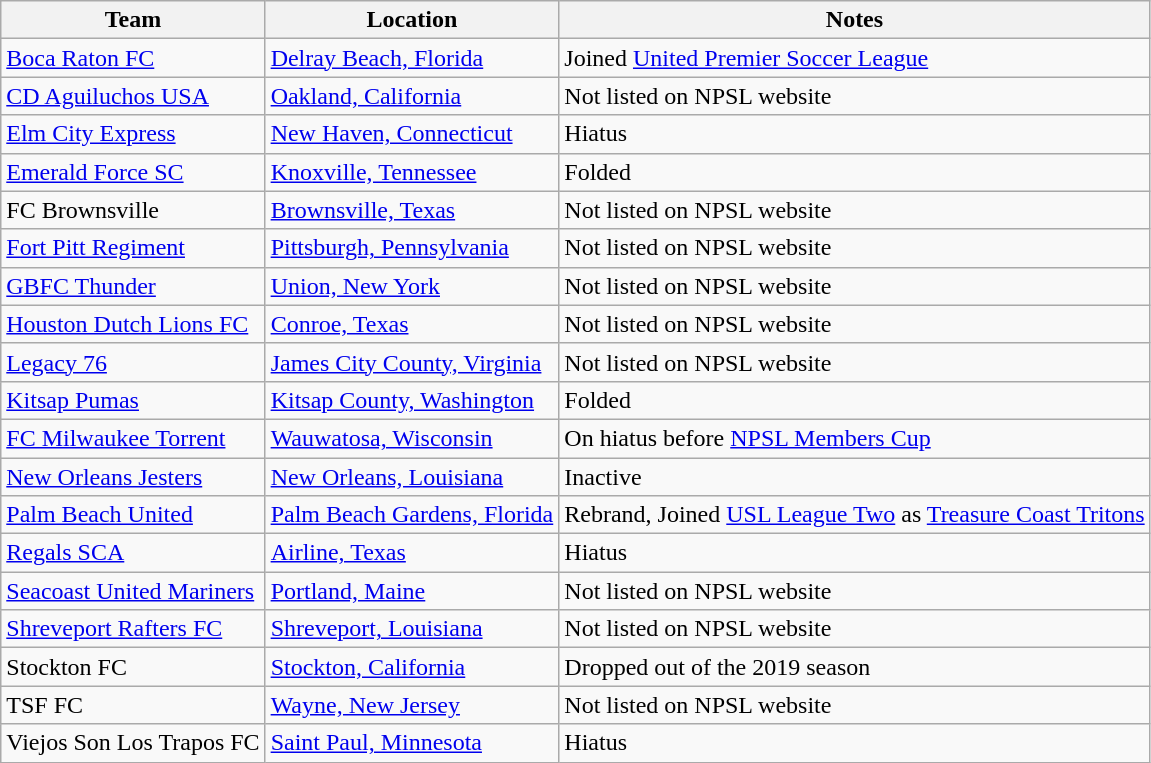<table class="wikitable sortable">
<tr>
<th>Team</th>
<th>Location</th>
<th class=unsortable>Notes</th>
</tr>
<tr>
<td><a href='#'>Boca Raton FC</a></td>
<td><a href='#'>Delray Beach, Florida</a></td>
<td>Joined <a href='#'>United Premier Soccer League</a></td>
</tr>
<tr>
<td><a href='#'>CD Aguiluchos USA</a></td>
<td><a href='#'>Oakland, California</a></td>
<td>Not listed on NPSL website</td>
</tr>
<tr>
<td><a href='#'>Elm City Express</a></td>
<td><a href='#'>New Haven, Connecticut</a></td>
<td>Hiatus</td>
</tr>
<tr>
<td><a href='#'>Emerald Force SC</a></td>
<td><a href='#'>Knoxville, Tennessee</a></td>
<td>Folded</td>
</tr>
<tr>
<td>FC Brownsville</td>
<td><a href='#'>Brownsville, Texas</a></td>
<td>Not listed on NPSL website</td>
</tr>
<tr>
<td><a href='#'>Fort Pitt Regiment</a></td>
<td><a href='#'>Pittsburgh, Pennsylvania</a></td>
<td>Not listed on NPSL website</td>
</tr>
<tr>
<td><a href='#'>GBFC Thunder</a></td>
<td><a href='#'>Union, New York</a></td>
<td>Not listed on NPSL website</td>
</tr>
<tr>
<td><a href='#'>Houston Dutch Lions FC</a></td>
<td><a href='#'>Conroe, Texas</a></td>
<td>Not listed on NPSL website</td>
</tr>
<tr>
<td><a href='#'>Legacy 76</a></td>
<td><a href='#'>James City County, Virginia</a></td>
<td>Not listed on NPSL website</td>
</tr>
<tr>
<td><a href='#'>Kitsap Pumas</a></td>
<td><a href='#'>Kitsap County, Washington</a></td>
<td>Folded</td>
</tr>
<tr>
<td><a href='#'>FC Milwaukee Torrent</a></td>
<td><a href='#'>Wauwatosa, Wisconsin</a></td>
<td>On hiatus before <a href='#'>NPSL Members Cup</a></td>
</tr>
<tr>
<td><a href='#'>New Orleans Jesters</a></td>
<td><a href='#'>New Orleans, Louisiana</a></td>
<td>Inactive</td>
</tr>
<tr>
<td><a href='#'>Palm Beach United</a></td>
<td><a href='#'>Palm Beach Gardens, Florida</a></td>
<td>Rebrand, Joined <a href='#'>USL League Two</a> as <a href='#'>Treasure Coast Tritons</a></td>
</tr>
<tr>
<td><a href='#'>Regals SCA</a></td>
<td><a href='#'>Airline, Texas</a></td>
<td>Hiatus</td>
</tr>
<tr>
<td><a href='#'>Seacoast United Mariners</a></td>
<td><a href='#'>Portland, Maine</a></td>
<td>Not listed on NPSL website</td>
</tr>
<tr>
<td><a href='#'>Shreveport Rafters FC</a></td>
<td><a href='#'>Shreveport, Louisiana</a></td>
<td>Not listed on NPSL website</td>
</tr>
<tr>
<td>Stockton FC</td>
<td><a href='#'>Stockton, California</a></td>
<td>Dropped out of the 2019 season</td>
</tr>
<tr>
<td>TSF FC</td>
<td><a href='#'>Wayne, New Jersey</a></td>
<td>Not listed on NPSL website</td>
</tr>
<tr>
<td>Viejos Son Los Trapos FC</td>
<td><a href='#'>Saint Paul, Minnesota</a></td>
<td>Hiatus</td>
</tr>
</table>
